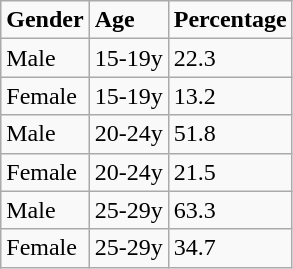<table class="wikitable mw-collapsible">
<tr>
<td><strong>Gender</strong></td>
<td><strong>Age</strong></td>
<td><strong>Percentage</strong></td>
</tr>
<tr>
<td>Male</td>
<td>15-19y</td>
<td>22.3</td>
</tr>
<tr>
<td>Female</td>
<td>15-19y</td>
<td>13.2</td>
</tr>
<tr>
<td>Male</td>
<td>20-24y</td>
<td>51.8</td>
</tr>
<tr>
<td>Female</td>
<td>20-24y</td>
<td>21.5</td>
</tr>
<tr>
<td>Male</td>
<td>25-29y</td>
<td>63.3</td>
</tr>
<tr>
<td>Female</td>
<td>25-29y</td>
<td>34.7</td>
</tr>
</table>
